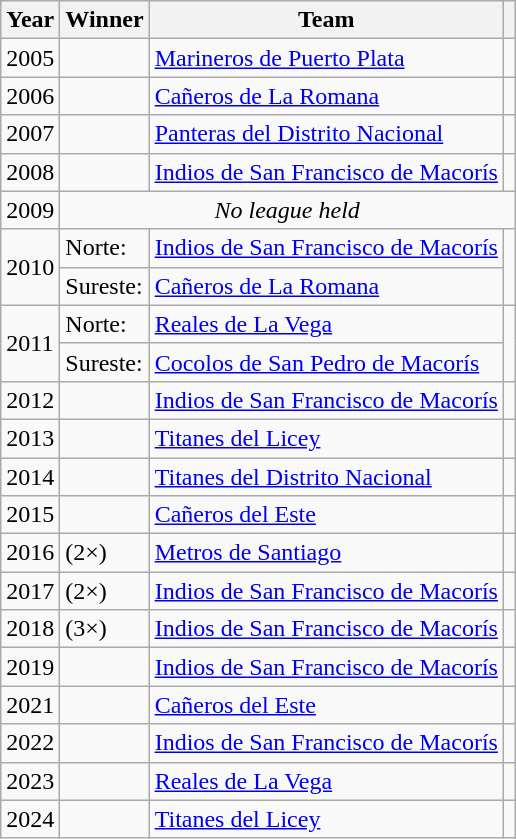<table class="wikitable sortable">
<tr>
<th>Year</th>
<th>Winner</th>
<th>Team</th>
<th></th>
</tr>
<tr>
<td>2005</td>
<td> </td>
<td><a href='#'>Marineros de Puerto Plata</a></td>
<td></td>
</tr>
<tr>
<td>2006</td>
<td> </td>
<td><a href='#'>Cañeros de La Romana</a></td>
<td></td>
</tr>
<tr>
<td>2007</td>
<td> </td>
<td><a href='#'>Panteras del Distrito Nacional</a></td>
<td></td>
</tr>
<tr>
<td>2008</td>
<td> </td>
<td><a href='#'>Indios de San Francisco de Macorís</a></td>
<td></td>
</tr>
<tr>
<td>2009</td>
<td colspan=3 style="text-align:center;"><em>No league held</em></td>
</tr>
<tr>
<td rowspan=2>2010</td>
<td>Norte:  </td>
<td><a href='#'>Indios de San Francisco de Macorís</a></td>
<td rowspan=2></td>
</tr>
<tr>
<td>Sureste:  </td>
<td><a href='#'>Cañeros de La Romana</a></td>
</tr>
<tr>
<td rowspan=2>2011</td>
<td>Norte:  </td>
<td><a href='#'>Reales de La Vega</a></td>
<td rowspan=2></td>
</tr>
<tr>
<td>Sureste:  </td>
<td><a href='#'>Cocolos de San Pedro de Macorís</a></td>
</tr>
<tr>
<td>2012</td>
<td> </td>
<td><a href='#'>Indios de San Francisco de Macorís</a></td>
<td></td>
</tr>
<tr>
<td>2013</td>
<td> </td>
<td><a href='#'>Titanes del Licey</a></td>
<td></td>
</tr>
<tr>
<td>2014</td>
<td> </td>
<td><a href='#'>Titanes del Distrito Nacional</a></td>
<td></td>
</tr>
<tr>
<td>2015</td>
<td> </td>
<td><a href='#'>Cañeros del Este</a></td>
<td></td>
</tr>
<tr>
<td>2016</td>
<td>  (2×)</td>
<td><a href='#'>Metros de Santiago</a></td>
<td></td>
</tr>
<tr>
<td>2017</td>
<td>  (2×)</td>
<td><a href='#'>Indios de San Francisco de Macorís</a></td>
<td></td>
</tr>
<tr>
<td>2018</td>
<td>  (3×)</td>
<td><a href='#'>Indios de San Francisco de Macorís</a></td>
<td></td>
</tr>
<tr>
<td>2019</td>
<td> </td>
<td><a href='#'>Indios de San Francisco de Macorís</a></td>
<td></td>
</tr>
<tr>
<td>2021</td>
<td> </td>
<td><a href='#'>Cañeros del Este</a></td>
<td></td>
</tr>
<tr>
<td>2022</td>
<td> </td>
<td><a href='#'>Indios de San Francisco de Macorís</a></td>
<td></td>
</tr>
<tr>
<td>2023</td>
<td> </td>
<td><a href='#'>Reales de La Vega</a></td>
<td></td>
</tr>
<tr>
<td>2024</td>
<td> </td>
<td><a href='#'>Titanes del Licey</a></td>
<td></td>
</tr>
</table>
